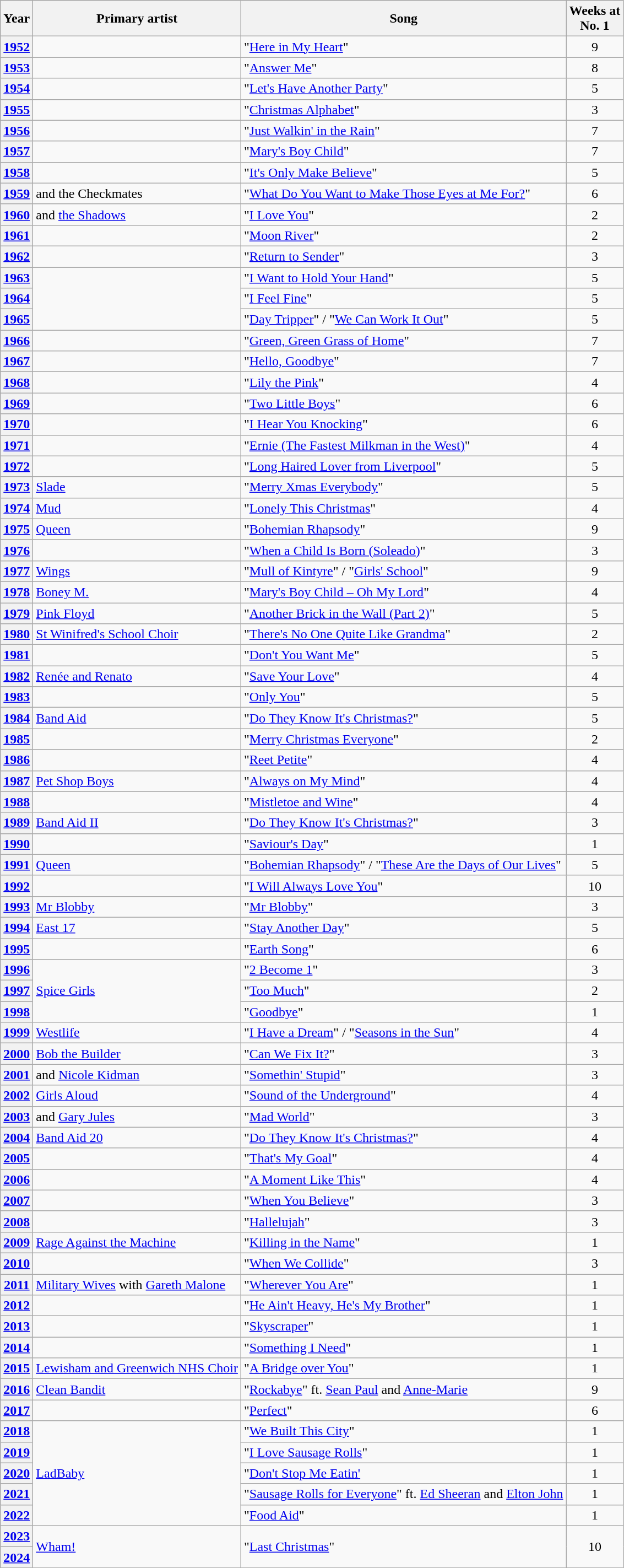<table class="wikitable plainrowheaders sortable" style="align:left;">
<tr>
<th scope="col" style="align:center;">Year</th>
<th scope="col">Primary artist</th>
<th scope="col">Song</th>
<th scope="col">Weeks at<br>No. 1</th>
</tr>
<tr>
<th scope="row" style="text-align:center;"><a href='#'>1952</a></th>
<td></td>
<td>"<a href='#'>Here in My Heart</a>"</td>
<td align="center">9</td>
</tr>
<tr>
<th scope="row" style="text-align:center;"><a href='#'>1953</a></th>
<td></td>
<td>"<a href='#'>Answer Me</a>"</td>
<td align="center">8</td>
</tr>
<tr>
<th scope="row" style="text-align:center;"><a href='#'>1954</a></th>
<td></td>
<td>"<a href='#'>Let's Have Another Party</a>"</td>
<td align="center">5</td>
</tr>
<tr>
<th scope="row" style="text-align:center;"><a href='#'>1955</a></th>
<td></td>
<td>"<a href='#'>Christmas Alphabet</a>"</td>
<td align="center">3</td>
</tr>
<tr>
<th scope="row" style="text-align:center;"><a href='#'>1956</a></th>
<td></td>
<td>"<a href='#'>Just Walkin' in the Rain</a>"</td>
<td align="center">7</td>
</tr>
<tr>
<th scope="row" style="text-align:center;"><a href='#'>1957</a></th>
<td></td>
<td>"<a href='#'>Mary's Boy Child</a>"</td>
<td align="center">7</td>
</tr>
<tr>
<th scope="row" style="text-align:center;"><a href='#'>1958</a></th>
<td></td>
<td>"<a href='#'>It's Only Make Believe</a>"</td>
<td align="center">5</td>
</tr>
<tr>
<th scope="row" style="text-align:center;"><a href='#'>1959</a></th>
<td> and the Checkmates</td>
<td>"<a href='#'>What Do You Want to Make Those Eyes at Me For?</a>"</td>
<td align="center">6</td>
</tr>
<tr>
<th scope="row" style="text-align:center;"><a href='#'>1960</a></th>
<td> and <a href='#'>the Shadows</a></td>
<td>"<a href='#'>I Love You</a>"</td>
<td align="center">2</td>
</tr>
<tr>
<th scope="row" style="text-align:center;"><a href='#'>1961</a></th>
<td></td>
<td>"<a href='#'>Moon River</a>"</td>
<td align="center">2</td>
</tr>
<tr>
<th scope="row" style="text-align:center;"><a href='#'>1962</a></th>
<td></td>
<td>"<a href='#'>Return to Sender</a>"</td>
<td align="center">3</td>
</tr>
<tr>
<th scope="row" style="text-align:center;"><a href='#'>1963</a></th>
<td rowspan="3"></td>
<td>"<a href='#'>I Want to Hold Your Hand</a>"</td>
<td align="center">5</td>
</tr>
<tr>
<th scope="row" style="text-align:center;"><a href='#'>1964</a></th>
<td>"<a href='#'>I Feel Fine</a>"</td>
<td align="center">5</td>
</tr>
<tr>
<th scope="row" style="text-align:center;"><a href='#'>1965</a></th>
<td>"<a href='#'>Day Tripper</a>" / "<a href='#'>We Can Work It Out</a>"</td>
<td align="center">5</td>
</tr>
<tr>
<th scope="row" style="text-align:center;"><a href='#'>1966</a></th>
<td></td>
<td>"<a href='#'>Green, Green Grass of Home</a>"</td>
<td align="center">7</td>
</tr>
<tr>
<th scope="row" style="text-align:center;"><a href='#'>1967</a></th>
<td></td>
<td>"<a href='#'>Hello, Goodbye</a>"</td>
<td align="center">7</td>
</tr>
<tr>
<th scope="row" style="text-align:center;"><a href='#'>1968</a></th>
<td></td>
<td>"<a href='#'>Lily the Pink</a>"</td>
<td align="center">4</td>
</tr>
<tr>
<th scope="row" style="text-align:center;"><a href='#'>1969</a></th>
<td></td>
<td>"<a href='#'>Two Little Boys</a>"</td>
<td align="center">6</td>
</tr>
<tr>
<th scope="row" style="text-align:center;"><a href='#'>1970</a></th>
<td></td>
<td>"<a href='#'>I Hear You Knocking</a>"</td>
<td align="center">6</td>
</tr>
<tr>
<th scope="row" style="text-align:center;"><a href='#'>1971</a></th>
<td></td>
<td>"<a href='#'>Ernie (The Fastest Milkman in the West)</a>"</td>
<td align="center">4</td>
</tr>
<tr>
<th scope="row" style="text-align:center;"><a href='#'>1972</a></th>
<td></td>
<td>"<a href='#'>Long Haired Lover from Liverpool</a>"</td>
<td align="center">5</td>
</tr>
<tr>
<th scope="row" style="text-align:center;"><a href='#'>1973</a></th>
<td><a href='#'>Slade</a></td>
<td>"<a href='#'>Merry Xmas Everybody</a>"</td>
<td align="center">5</td>
</tr>
<tr>
<th scope="row" style="text-align:center;"><a href='#'>1974</a></th>
<td><a href='#'>Mud</a></td>
<td>"<a href='#'>Lonely This Christmas</a>"</td>
<td align="center">4</td>
</tr>
<tr>
<th scope="row" style="text-align:center;"><a href='#'>1975</a></th>
<td><a href='#'>Queen</a></td>
<td>"<a href='#'>Bohemian Rhapsody</a>"</td>
<td align="center">9</td>
</tr>
<tr>
<th scope="row" style="text-align:center;"><a href='#'>1976</a></th>
<td></td>
<td>"<a href='#'>When a Child Is Born (Soleado)</a>"</td>
<td align="center">3</td>
</tr>
<tr>
<th scope="row" style="text-align:center;"><a href='#'>1977</a></th>
<td><a href='#'>Wings</a></td>
<td>"<a href='#'>Mull of Kintyre</a>" / "<a href='#'>Girls' School</a>"</td>
<td align="center">9</td>
</tr>
<tr>
<th scope="row" style="text-align:center;"><a href='#'>1978</a></th>
<td><a href='#'>Boney M.</a></td>
<td>"<a href='#'>Mary's Boy Child – Oh My Lord</a>"</td>
<td align="center">4</td>
</tr>
<tr>
<th scope="row" style="text-align:center;"><a href='#'>1979</a></th>
<td><a href='#'>Pink Floyd</a></td>
<td>"<a href='#'>Another Brick in the Wall (Part 2)</a>"</td>
<td align="center">5</td>
</tr>
<tr>
<th scope="row" style="text-align:center;"><a href='#'>1980</a></th>
<td><a href='#'>St Winifred's School Choir</a></td>
<td>"<a href='#'>There's No One Quite Like Grandma</a>"</td>
<td align="center">2</td>
</tr>
<tr>
<th scope="row" style="text-align:center;"><a href='#'>1981</a></th>
<td></td>
<td>"<a href='#'>Don't You Want Me</a>"</td>
<td align="center">5</td>
</tr>
<tr>
<th scope="row" style="text-align:center;"><a href='#'>1982</a></th>
<td><a href='#'>Renée and Renato</a></td>
<td>"<a href='#'>Save Your Love</a>"</td>
<td align="center">4</td>
</tr>
<tr>
<th scope="row" style="text-align:center;"><a href='#'>1983</a></th>
<td></td>
<td>"<a href='#'>Only You</a>"</td>
<td align="center">5</td>
</tr>
<tr>
<th scope="row" style="text-align:center;"><a href='#'>1984</a></th>
<td><a href='#'>Band Aid</a></td>
<td>"<a href='#'>Do They Know It's Christmas?</a>"</td>
<td align="center">5</td>
</tr>
<tr>
<th scope="row" style="text-align:center;"><a href='#'>1985</a></th>
<td></td>
<td>"<a href='#'>Merry Christmas Everyone</a>"</td>
<td align="center">2</td>
</tr>
<tr>
<th scope="row" style="text-align:center;"><a href='#'>1986</a></th>
<td></td>
<td>"<a href='#'>Reet Petite</a>"</td>
<td align="center">4</td>
</tr>
<tr>
<th scope="row" style="text-align:center;"><a href='#'>1987</a></th>
<td><a href='#'>Pet Shop Boys</a></td>
<td>"<a href='#'>Always on My Mind</a>"</td>
<td align="center">4</td>
</tr>
<tr>
<th scope="row" style="text-align:center;"><a href='#'>1988</a></th>
<td></td>
<td>"<a href='#'>Mistletoe and Wine</a>"</td>
<td align="center">4</td>
</tr>
<tr>
<th scope="row" style="text-align:center;"><a href='#'>1989</a></th>
<td><a href='#'>Band Aid II</a></td>
<td>"<a href='#'>Do They Know It's Christmas?</a>"</td>
<td align="center">3</td>
</tr>
<tr>
<th scope="row" style="text-align:center;"><a href='#'>1990</a></th>
<td></td>
<td>"<a href='#'>Saviour's Day</a>"</td>
<td align="center">1</td>
</tr>
<tr>
<th scope="row" style="text-align:center;"><a href='#'>1991</a></th>
<td><a href='#'>Queen</a></td>
<td>"<a href='#'>Bohemian Rhapsody</a>" / "<a href='#'>These Are the Days of Our Lives</a>"</td>
<td align="center">5</td>
</tr>
<tr>
<th scope="row" style="text-align:center;"><a href='#'>1992</a></th>
<td></td>
<td>"<a href='#'>I Will Always Love You</a>"</td>
<td align="center">10</td>
</tr>
<tr>
<th scope="row" style="text-align:center;"><a href='#'>1993</a></th>
<td><a href='#'>Mr Blobby</a></td>
<td>"<a href='#'>Mr Blobby</a>"</td>
<td align="center">3</td>
</tr>
<tr>
<th scope="row" style="text-align:center;"><a href='#'>1994</a></th>
<td><a href='#'>East 17</a></td>
<td>"<a href='#'>Stay Another Day</a>"</td>
<td align="center">5</td>
</tr>
<tr>
<th scope="row" style="text-align:center;"><a href='#'>1995</a></th>
<td></td>
<td>"<a href='#'>Earth Song</a>"</td>
<td align="center">6</td>
</tr>
<tr>
<th scope="row" style="text-align:center;"><a href='#'>1996</a></th>
<td rowspan="3"><a href='#'>Spice Girls</a></td>
<td>"<a href='#'>2 Become 1</a>"</td>
<td align="center">3</td>
</tr>
<tr>
<th scope="row" style="text-align:center;"><a href='#'>1997</a></th>
<td>"<a href='#'>Too Much</a>"</td>
<td align="center">2</td>
</tr>
<tr>
<th scope="row" style="text-align:center;"><a href='#'>1998</a></th>
<td>"<a href='#'>Goodbye</a>"</td>
<td align="center">1</td>
</tr>
<tr>
<th scope="row" style="text-align:center;"><a href='#'>1999</a></th>
<td><a href='#'>Westlife</a></td>
<td>"<a href='#'>I Have a Dream</a>" / "<a href='#'>Seasons in the Sun</a>"</td>
<td align="center">4</td>
</tr>
<tr>
<th scope="row" style="text-align:center;"><a href='#'>2000</a></th>
<td><a href='#'>Bob the Builder</a></td>
<td>"<a href='#'>Can We Fix It?</a>"</td>
<td align="center">3</td>
</tr>
<tr>
<th scope="row" style="text-align:center;"><a href='#'>2001</a></th>
<td> and <a href='#'>Nicole Kidman</a></td>
<td>"<a href='#'>Somethin' Stupid</a>"</td>
<td align="center">3</td>
</tr>
<tr>
<th scope="row" style="text-align:center;"><a href='#'>2002</a></th>
<td><a href='#'>Girls Aloud</a></td>
<td>"<a href='#'>Sound of the Underground</a>"</td>
<td align="center">4</td>
</tr>
<tr>
<th scope="row" style="text-align:center;"><a href='#'>2003</a></th>
<td> and <a href='#'>Gary Jules</a></td>
<td>"<a href='#'>Mad World</a>"</td>
<td align="center">3</td>
</tr>
<tr>
<th scope="row" style="text-align:center;"><a href='#'>2004</a></th>
<td><a href='#'>Band Aid 20</a></td>
<td>"<a href='#'>Do They Know It's Christmas?</a>"</td>
<td align="center">4</td>
</tr>
<tr>
<th scope="row" style="text-align:center;"><a href='#'>2005</a></th>
<td></td>
<td>"<a href='#'>That's My Goal</a>"</td>
<td align="center">4</td>
</tr>
<tr>
<th scope="row" style="text-align:center;"><a href='#'>2006</a></th>
<td></td>
<td>"<a href='#'>A Moment Like This</a>"</td>
<td align="center">4</td>
</tr>
<tr>
<th scope="row" style="text-align:center;"><a href='#'>2007</a></th>
<td></td>
<td>"<a href='#'>When You Believe</a>"</td>
<td align="center">3</td>
</tr>
<tr>
<th scope="row" style="text-align:center;"><a href='#'>2008</a></th>
<td></td>
<td>"<a href='#'>Hallelujah</a>"</td>
<td align="center">3</td>
</tr>
<tr>
<th scope="row" style="text-align:center;"><a href='#'>2009</a></th>
<td><a href='#'>Rage Against the Machine</a></td>
<td>"<a href='#'>Killing in the Name</a>"</td>
<td align="center">1</td>
</tr>
<tr>
<th scope="row" style="text-align:center;"><a href='#'>2010</a></th>
<td></td>
<td>"<a href='#'>When We Collide</a>"</td>
<td align="center">3</td>
</tr>
<tr>
<th scope="row" style="text-align:center;"><a href='#'>2011</a></th>
<td><a href='#'>Military Wives</a> with <a href='#'>Gareth Malone</a></td>
<td>"<a href='#'>Wherever You Are</a>"</td>
<td align="center">1</td>
</tr>
<tr>
<th scope="row" style="text-align:center;"><a href='#'>2012</a></th>
<td></td>
<td>"<a href='#'>He Ain't Heavy, He's My Brother</a>"</td>
<td align="center">1</td>
</tr>
<tr>
<th scope="row" style="text-align:center;"><a href='#'>2013</a></th>
<td></td>
<td>"<a href='#'>Skyscraper</a>"</td>
<td align="center">1</td>
</tr>
<tr>
<th scope="row" style="text-align:center;"><a href='#'>2014</a></th>
<td></td>
<td>"<a href='#'>Something I Need</a>"</td>
<td align="center">1</td>
</tr>
<tr>
<th scope="row" style="text-align:center;"><a href='#'>2015</a></th>
<td><a href='#'>Lewisham and Greenwich NHS Choir</a></td>
<td>"<a href='#'>A Bridge over You</a>"</td>
<td align="center">1</td>
</tr>
<tr>
<th scope="row" style="text-align:center;"><a href='#'>2016</a></th>
<td><a href='#'>Clean Bandit</a></td>
<td>"<a href='#'>Rockabye</a>" ft. <a href='#'>Sean Paul</a> and <a href='#'>Anne-Marie</a></td>
<td align="center">9</td>
</tr>
<tr>
<th scope="row" style="text-align:center;"><a href='#'>2017</a></th>
<td></td>
<td>"<a href='#'>Perfect</a>"</td>
<td align="center">6</td>
</tr>
<tr>
<th scope="row" style="text-align:center;"><a href='#'>2018</a></th>
<td rowspan="5"><a href='#'>LadBaby</a></td>
<td>"<a href='#'>We Built This City</a>"</td>
<td align="center">1</td>
</tr>
<tr>
<th scope="row" style="text-align:center;"><a href='#'>2019</a></th>
<td>"<a href='#'>I Love Sausage Rolls</a>"</td>
<td align="center">1</td>
</tr>
<tr>
<th scope="row" style="text-align:center;"><a href='#'>2020</a></th>
<td>"<a href='#'>Don't Stop Me Eatin'</a></td>
<td align="center">1</td>
</tr>
<tr>
<th scope="row" style="text-align:center;"><a href='#'>2021</a></th>
<td>"<a href='#'>Sausage Rolls for Everyone</a>" ft. <a href='#'>Ed Sheeran</a> and <a href='#'>Elton John</a></td>
<td align="center">1</td>
</tr>
<tr>
<th scope="row" style="text-align:center;"><a href='#'>2022</a></th>
<td>"<a href='#'>Food Aid</a>"</td>
<td align="center">1</td>
</tr>
<tr>
<th scope="row" style="text-align:center;"><a href='#'>2023</a></th>
<td rowspan="2"><a href='#'>Wham!</a></td>
<td rowspan="2">"<a href='#'>Last Christmas</a>"</td>
<td align="center"rowspan=2>10</td>
</tr>
<tr>
<th scope="row" style="text-align:center;"><a href='#'>2024</a></th>
</tr>
</table>
